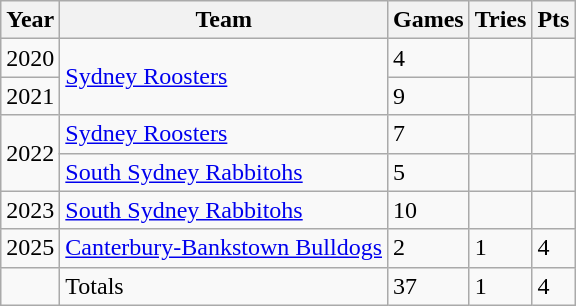<table class="wikitable">
<tr>
<th>Year</th>
<th>Team</th>
<th>Games</th>
<th>Tries</th>
<th>Pts</th>
</tr>
<tr>
<td>2020</td>
<td rowspan="2"> <a href='#'>Sydney Roosters</a></td>
<td>4</td>
<td></td>
<td></td>
</tr>
<tr>
<td>2021</td>
<td>9</td>
<td></td>
<td></td>
</tr>
<tr>
<td rowspan="2">2022</td>
<td> <a href='#'>Sydney Roosters</a></td>
<td>7</td>
<td></td>
<td></td>
</tr>
<tr>
<td> <a href='#'>South Sydney Rabbitohs</a></td>
<td>5</td>
<td></td>
<td></td>
</tr>
<tr>
<td>2023</td>
<td> <a href='#'>South Sydney Rabbitohs</a></td>
<td>10</td>
<td></td>
<td></td>
</tr>
<tr>
<td>2025</td>
<td> <a href='#'>Canterbury-Bankstown Bulldogs</a></td>
<td>2</td>
<td>1</td>
<td>4</td>
</tr>
<tr>
<td></td>
<td>Totals</td>
<td>37</td>
<td>1</td>
<td>4</td>
</tr>
</table>
